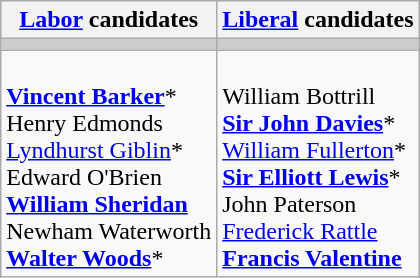<table class="wikitable">
<tr>
<th><a href='#'>Labor</a> candidates</th>
<th><a href='#'>Liberal</a> candidates</th>
</tr>
<tr bgcolor="#cccccc">
<td></td>
<td></td>
</tr>
<tr>
<td><br><strong><a href='#'>Vincent Barker</a></strong>*<br>
Henry Edmonds<br>
<a href='#'>Lyndhurst Giblin</a>*<br>
Edward O'Brien<br>
<strong><a href='#'>William Sheridan</a></strong><br>
Newham Waterworth<br>
<strong><a href='#'>Walter Woods</a></strong>*</td>
<td><br>William Bottrill<br>
<strong><a href='#'>Sir John Davies</a></strong>*<br>
<a href='#'>William Fullerton</a>*<br>
<strong><a href='#'>Sir Elliott Lewis</a></strong>*<br>
John Paterson<br>
<a href='#'>Frederick Rattle</a><br>
<strong><a href='#'>Francis Valentine</a></strong></td>
</tr>
</table>
